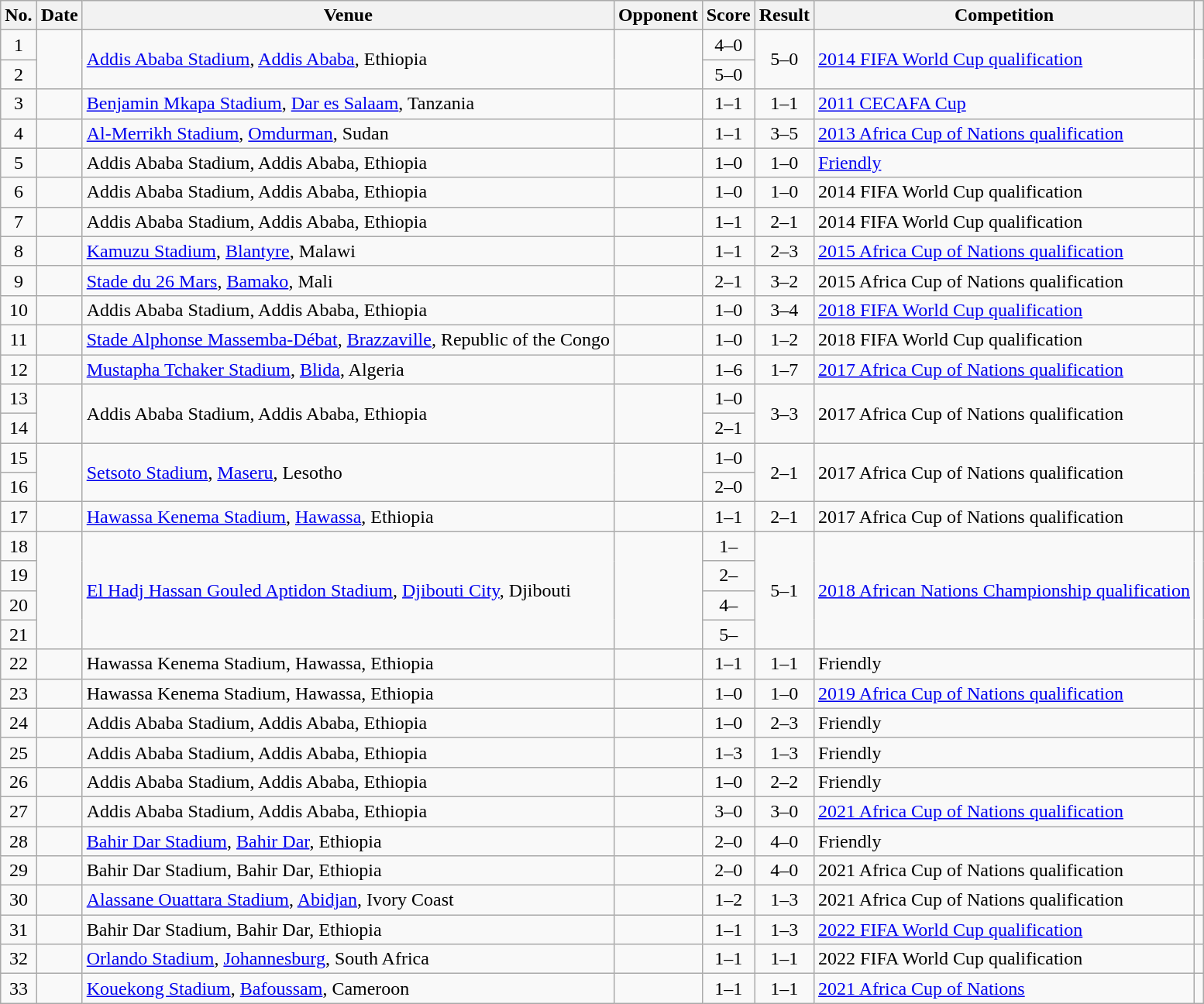<table class="wikitable sortable">
<tr>
<th scope="col">No.</th>
<th scope="col">Date</th>
<th scope="col">Venue</th>
<th scope="col">Opponent</th>
<th scope="col">Score</th>
<th scope="col">Result</th>
<th scope="col">Competition</th>
<th scope="col" class="unsortable"></th>
</tr>
<tr>
<td style="text-align:center">1</td>
<td rowspan="2"></td>
<td rowspan="2"><a href='#'>Addis Ababa Stadium</a>, <a href='#'>Addis Ababa</a>, Ethiopia</td>
<td rowspan="2"></td>
<td style="text-align:center">4–0</td>
<td rowspan="2" style="text-align:center">5–0</td>
<td rowspan="2"><a href='#'>2014 FIFA World Cup qualification</a></td>
<td rowspan="2"></td>
</tr>
<tr>
<td style="text-align:center">2</td>
<td style="text-align:center">5–0</td>
</tr>
<tr>
<td style="text-align:center">3</td>
<td></td>
<td><a href='#'>Benjamin Mkapa Stadium</a>, <a href='#'>Dar es Salaam</a>, Tanzania</td>
<td></td>
<td style="text-align:center">1–1</td>
<td style="text-align:center">1–1</td>
<td><a href='#'>2011 CECAFA Cup</a></td>
<td></td>
</tr>
<tr>
<td style="text-align:center">4</td>
<td></td>
<td><a href='#'>Al-Merrikh Stadium</a>, <a href='#'>Omdurman</a>, Sudan</td>
<td></td>
<td style="text-align:center">1–1</td>
<td style="text-align:center">3–5</td>
<td><a href='#'>2013 Africa Cup of Nations qualification</a></td>
<td></td>
</tr>
<tr>
<td style="text-align:center">5</td>
<td></td>
<td>Addis Ababa Stadium, Addis Ababa, Ethiopia</td>
<td></td>
<td style="text-align:center">1–0</td>
<td style="text-align:center">1–0</td>
<td><a href='#'>Friendly</a></td>
<td></td>
</tr>
<tr>
<td style="text-align:center">6</td>
<td></td>
<td>Addis Ababa Stadium, Addis Ababa, Ethiopia</td>
<td></td>
<td style="text-align:center">1–0</td>
<td style="text-align:center">1–0</td>
<td>2014 FIFA World Cup qualification</td>
<td></td>
</tr>
<tr>
<td style="text-align:center">7</td>
<td></td>
<td>Addis Ababa Stadium, Addis Ababa, Ethiopia</td>
<td></td>
<td style="text-align:center">1–1</td>
<td style="text-align:center">2–1</td>
<td>2014 FIFA World Cup qualification</td>
<td></td>
</tr>
<tr>
<td style="text-align:center">8</td>
<td></td>
<td><a href='#'>Kamuzu Stadium</a>, <a href='#'>Blantyre</a>, Malawi</td>
<td></td>
<td style="text-align:center">1–1</td>
<td style="text-align:center">2–3</td>
<td><a href='#'>2015 Africa Cup of Nations qualification</a></td>
<td></td>
</tr>
<tr>
<td style="text-align:center">9</td>
<td></td>
<td><a href='#'>Stade du 26 Mars</a>, <a href='#'>Bamako</a>, Mali</td>
<td></td>
<td style="text-align:center">2–1</td>
<td style="text-align:center">3–2</td>
<td>2015 Africa Cup of Nations qualification</td>
<td></td>
</tr>
<tr>
<td style="text-align:center">10</td>
<td></td>
<td>Addis Ababa Stadium, Addis Ababa, Ethiopia</td>
<td></td>
<td style="text-align:center">1–0</td>
<td style="text-align:center">3–4</td>
<td><a href='#'>2018 FIFA World Cup qualification</a></td>
<td></td>
</tr>
<tr>
<td style="text-align:center">11</td>
<td></td>
<td><a href='#'>Stade Alphonse Massemba-Débat</a>, <a href='#'>Brazzaville</a>, Republic of the Congo</td>
<td></td>
<td style="text-align:center">1–0</td>
<td style="text-align:center">1–2</td>
<td>2018 FIFA World Cup qualification</td>
<td></td>
</tr>
<tr>
<td style="text-align:center">12</td>
<td></td>
<td><a href='#'>Mustapha Tchaker Stadium</a>, <a href='#'>Blida</a>, Algeria</td>
<td></td>
<td style="text-align:center">1–6</td>
<td style="text-align:center">1–7</td>
<td><a href='#'>2017 Africa Cup of Nations qualification</a></td>
<td></td>
</tr>
<tr>
<td style="text-align:center">13</td>
<td rowspan="2"></td>
<td rowspan="2">Addis Ababa Stadium, Addis Ababa, Ethiopia</td>
<td rowspan="2"></td>
<td style="text-align:center">1–0</td>
<td rowspan="2" style="text-align:center">3–3</td>
<td rowspan="2">2017 Africa Cup of Nations qualification</td>
<td rowspan="2"></td>
</tr>
<tr>
<td style="text-align:center">14</td>
<td style="text-align:center">2–1</td>
</tr>
<tr>
<td style="text-align:center">15</td>
<td rowspan="2"></td>
<td rowspan="2"><a href='#'>Setsoto Stadium</a>, <a href='#'>Maseru</a>, Lesotho</td>
<td rowspan="2"></td>
<td style="text-align:center">1–0</td>
<td rowspan="2" style="text-align:center">2–1</td>
<td rowspan="2">2017 Africa Cup of Nations qualification</td>
<td rowspan="2"></td>
</tr>
<tr>
<td style="text-align:center">16</td>
<td style="text-align:center">2–0</td>
</tr>
<tr>
<td style="text-align:center">17</td>
<td></td>
<td><a href='#'>Hawassa Kenema Stadium</a>, <a href='#'>Hawassa</a>, Ethiopia</td>
<td></td>
<td style="text-align:center">1–1</td>
<td style="text-align:center">2–1</td>
<td>2017 Africa Cup of Nations qualification</td>
<td></td>
</tr>
<tr>
<td style="text-align:center">18</td>
<td rowspan="4"></td>
<td rowspan="4"><a href='#'>El Hadj Hassan Gouled Aptidon Stadium</a>, <a href='#'>Djibouti City</a>, Djibouti</td>
<td rowspan="4"></td>
<td style="text-align:center">1–</td>
<td rowspan="4" style="text-align:center">5–1</td>
<td rowspan="4"><a href='#'>2018 African Nations Championship qualification</a></td>
<td rowspan="4"></td>
</tr>
<tr>
<td style="text-align:center">19</td>
<td style="text-align:center">2–</td>
</tr>
<tr>
<td style="text-align:center">20</td>
<td style="text-align:center">4–</td>
</tr>
<tr>
<td style="text-align:center">21</td>
<td style="text-align:center">5–</td>
</tr>
<tr>
<td style="text-align:center">22</td>
<td></td>
<td>Hawassa Kenema Stadium, Hawassa, Ethiopia</td>
<td></td>
<td style="text-align:center">1–1</td>
<td style="text-align:center">1–1</td>
<td>Friendly</td>
<td></td>
</tr>
<tr>
<td style="text-align:center">23</td>
<td></td>
<td>Hawassa Kenema Stadium, Hawassa, Ethiopia</td>
<td></td>
<td style="text-align:center">1–0</td>
<td style="text-align:center">1–0</td>
<td><a href='#'>2019 Africa Cup of Nations qualification</a></td>
<td></td>
</tr>
<tr>
<td style="text-align:center">24</td>
<td></td>
<td>Addis Ababa Stadium, Addis Ababa, Ethiopia</td>
<td></td>
<td style="text-align:center">1–0</td>
<td style="text-align:center">2–3</td>
<td>Friendly</td>
<td></td>
</tr>
<tr>
<td style="text-align:center">25</td>
<td></td>
<td>Addis Ababa Stadium, Addis Ababa, Ethiopia</td>
<td></td>
<td style="text-align:center">1–3</td>
<td style="text-align:center">1–3</td>
<td>Friendly</td>
<td></td>
</tr>
<tr>
<td style="text-align:center">26</td>
<td></td>
<td>Addis Ababa Stadium, Addis Ababa, Ethiopia</td>
<td></td>
<td style="text-align:center">1–0</td>
<td style="text-align:center">2–2</td>
<td>Friendly</td>
<td></td>
</tr>
<tr>
<td style="text-align:center">27</td>
<td></td>
<td>Addis Ababa Stadium, Addis Ababa, Ethiopia</td>
<td></td>
<td style="text-align:center">3–0</td>
<td style="text-align:center">3–0</td>
<td><a href='#'>2021 Africa Cup of Nations qualification</a></td>
<td></td>
</tr>
<tr>
<td style="text-align:center">28</td>
<td></td>
<td><a href='#'>Bahir Dar Stadium</a>, <a href='#'>Bahir Dar</a>, Ethiopia</td>
<td></td>
<td style="text-align:center">2–0</td>
<td style="text-align:center">4–0</td>
<td>Friendly</td>
<td></td>
</tr>
<tr>
<td style="text-align:center">29</td>
<td></td>
<td>Bahir Dar Stadium, Bahir Dar, Ethiopia</td>
<td></td>
<td style="text-align:center">2–0</td>
<td style="text-align:center">4–0</td>
<td>2021 Africa Cup of Nations qualification</td>
<td></td>
</tr>
<tr>
<td style="text-align:center">30</td>
<td></td>
<td><a href='#'>Alassane Ouattara Stadium</a>, <a href='#'>Abidjan</a>, Ivory Coast</td>
<td></td>
<td style="text-align:center">1–2</td>
<td style="text-align:center">1–3</td>
<td>2021 Africa Cup of Nations qualification</td>
<td></td>
</tr>
<tr>
<td style="text-align:center">31</td>
<td></td>
<td>Bahir Dar Stadium, Bahir Dar, Ethiopia</td>
<td></td>
<td style="text-align:center">1–1</td>
<td style="text-align:center">1–3</td>
<td><a href='#'>2022 FIFA World Cup qualification</a></td>
<td></td>
</tr>
<tr>
<td style="text-align:center">32</td>
<td></td>
<td><a href='#'>Orlando Stadium</a>, <a href='#'>Johannesburg</a>, South Africa</td>
<td></td>
<td style="text-align:center">1–1</td>
<td style="text-align:center">1–1</td>
<td>2022 FIFA World Cup qualification</td>
<td></td>
</tr>
<tr>
<td style="text-align:center">33</td>
<td></td>
<td><a href='#'>Kouekong Stadium</a>, <a href='#'>Bafoussam</a>, Cameroon</td>
<td></td>
<td style="text-align:center">1–1</td>
<td style="text-align:center">1–1</td>
<td><a href='#'>2021 Africa Cup of Nations</a></td>
<td></td>
</tr>
</table>
